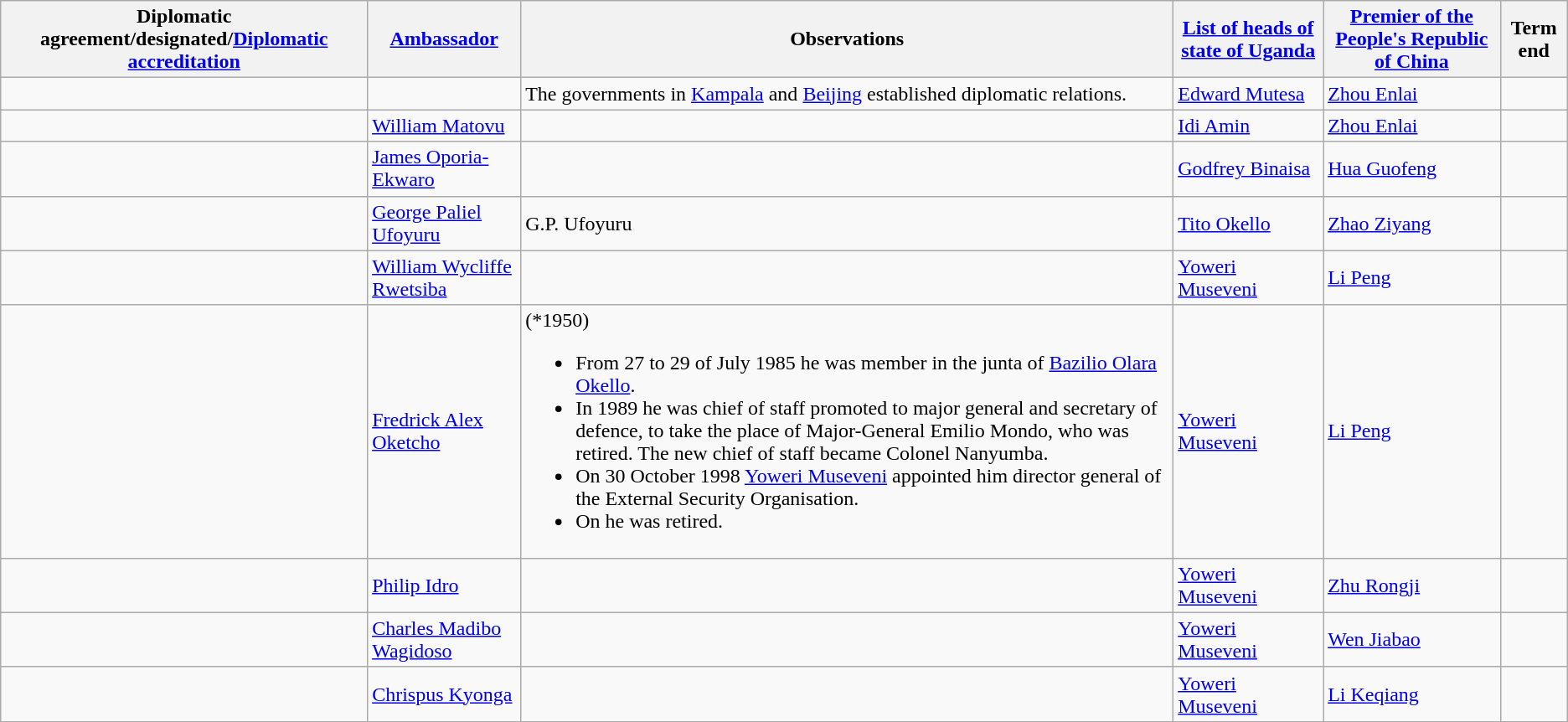<table class="wikitable sortable">
<tr>
<th>Diplomatic agreement/designated/<a href='#'>Diplomatic accreditation</a></th>
<th><a href='#'>Ambassador</a></th>
<th>Observations</th>
<th><a href='#'>List of heads of state of Uganda</a></th>
<th><a href='#'>Premier of the People's Republic of China</a></th>
<th>Term end</th>
</tr>
<tr>
<td></td>
<td></td>
<td>The governments in <a href='#'>Kampala</a> and <a href='#'>Beijing</a> established diplomatic relations.</td>
<td><a href='#'>Edward Mutesa</a></td>
<td><a href='#'>Zhou Enlai</a></td>
<td></td>
</tr>
<tr>
<td></td>
<td><a href='#'>William Matovu</a></td>
<td></td>
<td><a href='#'>Idi Amin</a></td>
<td><a href='#'>Zhou Enlai</a></td>
<td></td>
</tr>
<tr>
<td></td>
<td><a href='#'>James Oporia-Ekwaro</a></td>
<td></td>
<td><a href='#'>Godfrey Binaisa</a></td>
<td><a href='#'>Hua Guofeng</a></td>
<td></td>
</tr>
<tr>
<td></td>
<td><a href='#'>George Paliel Ufoyuru</a></td>
<td>G.P. Ufoyuru</td>
<td><a href='#'>Tito Okello</a></td>
<td><a href='#'>Zhao Ziyang</a></td>
<td></td>
</tr>
<tr>
<td></td>
<td><a href='#'>William Wycliffe Rwetsiba</a></td>
<td></td>
<td><a href='#'>Yoweri Museveni</a></td>
<td><a href='#'>Li Peng</a></td>
<td></td>
</tr>
<tr>
<td></td>
<td><a href='#'>Fredrick Alex Oketcho</a></td>
<td>(*1950)<br><ul><li>From 27 to 29 of July 1985 he was member in the junta of <a href='#'>Bazilio Olara Okello</a>.</li><li>In 1989 he was chief of staff promoted to major general and secretary of defence, to take the place of Major-General Emilio Mondo, who was retired. The new chief of staff became Colonel Nanyumba.</li><li>On 30 October 1998 <a href='#'>Yoweri Museveni</a> appointed him director general of the External Security Organisation.</li><li>On  he was retired.</li></ul></td>
<td><a href='#'>Yoweri Museveni</a></td>
<td><a href='#'>Li Peng</a></td>
<td></td>
</tr>
<tr>
<td></td>
<td><a href='#'>Philip Idro</a></td>
<td></td>
<td><a href='#'>Yoweri Museveni</a></td>
<td><a href='#'>Zhu Rongji</a></td>
<td></td>
</tr>
<tr>
<td></td>
<td><a href='#'>Charles Madibo Wagidoso</a></td>
<td></td>
<td><a href='#'>Yoweri Museveni</a></td>
<td><a href='#'>Wen Jiabao</a></td>
<td></td>
</tr>
<tr>
<td></td>
<td><a href='#'>Chrispus Kyonga</a></td>
<td></td>
<td><a href='#'>Yoweri Museveni</a></td>
<td><a href='#'>Li Keqiang</a></td>
<td></td>
</tr>
</table>
